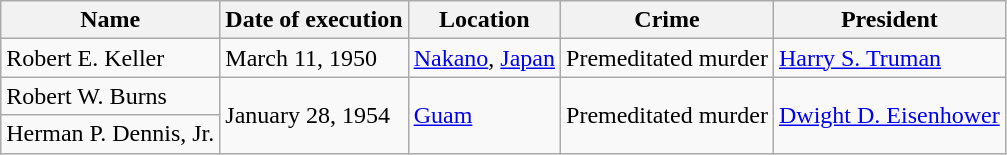<table class="wikitable">
<tr --->
<th>Name</th>
<th>Date of execution</th>
<th>Location</th>
<th>Crime</th>
<th>President</th>
</tr>
<tr --->
<td>Robert E. Keller</td>
<td>March 11, 1950</td>
<td><a href='#'>Nakano</a>, <a href='#'>Japan</a></td>
<td>Premeditated murder</td>
<td><a href='#'>Harry S. Truman</a></td>
</tr>
<tr --->
<td>Robert W. Burns</td>
<td rowspan="2">January 28, 1954</td>
<td rowspan="2"><a href='#'>Guam</a></td>
<td rowspan="2">Premeditated murder</td>
<td rowspan="2"><a href='#'>Dwight D. Eisenhower</a></td>
</tr>
<tr --->
<td>Herman P. Dennis,  Jr.</td>
</tr>
</table>
